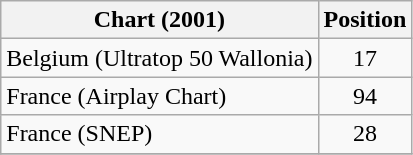<table class="wikitable sortable plainrowheaders">
<tr>
<th>Chart (2001)</th>
<th>Position</th>
</tr>
<tr>
<td>Belgium (Ultratop 50 Wallonia)</td>
<td align="center">17</td>
</tr>
<tr>
<td>France (Airplay Chart)</td>
<td align="center">94</td>
</tr>
<tr>
<td>France (SNEP)</td>
<td align="center">28</td>
</tr>
<tr>
</tr>
</table>
